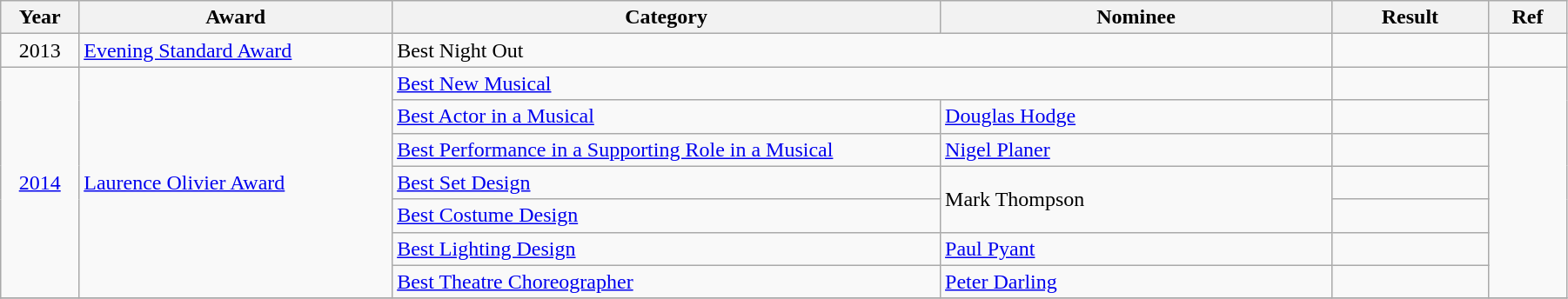<table class="wikitable" width="95%">
<tr>
<th width="5%">Year</th>
<th width="20%">Award</th>
<th width="35%">Category</th>
<th width="25%">Nominee</th>
<th width="10%">Result</th>
<th width="5%">Ref</th>
</tr>
<tr>
<td rowspan="1" align="center">2013</td>
<td rowspan="1"><a href='#'>Evening Standard Award</a></td>
<td colspan="2">Best Night Out</td>
<td></td>
<td rowspan="1" align="center"></td>
</tr>
<tr>
<td rowspan="7" align="center"><a href='#'>2014</a></td>
<td rowspan="7"><a href='#'>Laurence Olivier Award</a></td>
<td colspan="2"><a href='#'>Best New Musical</a></td>
<td></td>
<td rowspan="7" align="center"></td>
</tr>
<tr>
<td><a href='#'>Best Actor in a Musical</a></td>
<td><a href='#'>Douglas Hodge</a></td>
<td></td>
</tr>
<tr>
<td><a href='#'>Best Performance in a Supporting Role in a Musical</a></td>
<td><a href='#'>Nigel Planer</a></td>
<td></td>
</tr>
<tr>
<td><a href='#'>Best Set Design</a></td>
<td rowspan=2>Mark Thompson</td>
<td></td>
</tr>
<tr>
<td><a href='#'>Best Costume Design</a></td>
<td></td>
</tr>
<tr>
<td><a href='#'>Best Lighting Design</a></td>
<td><a href='#'>Paul Pyant</a></td>
<td></td>
</tr>
<tr>
<td><a href='#'>Best Theatre Choreographer</a></td>
<td><a href='#'>Peter Darling</a></td>
<td></td>
</tr>
<tr>
</tr>
</table>
